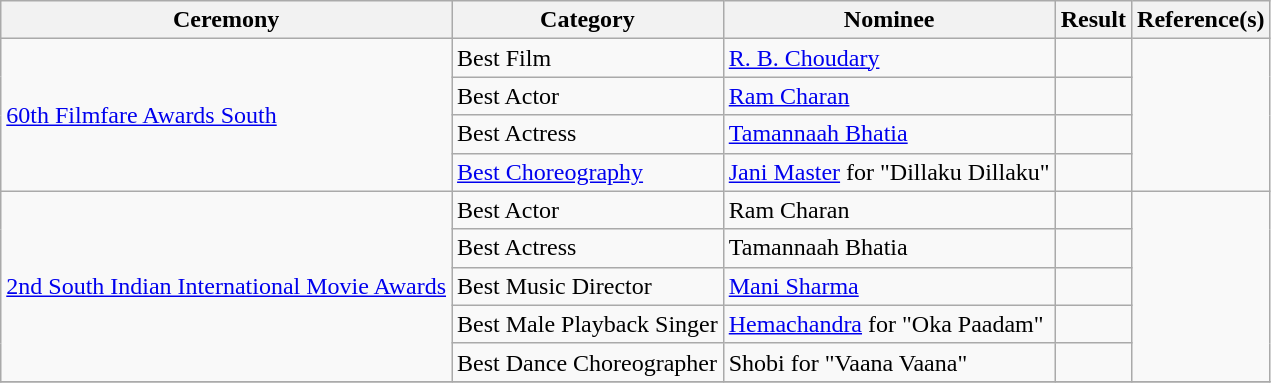<table class="wikitable">
<tr>
<th>Ceremony</th>
<th>Category</th>
<th>Nominee</th>
<th>Result</th>
<th>Reference(s)</th>
</tr>
<tr>
<td rowspan="4"><a href='#'>60th Filmfare Awards South</a></td>
<td>Best Film</td>
<td><a href='#'>R. B. Choudary</a></td>
<td></td>
<td rowspan="4"><br></td>
</tr>
<tr>
<td>Best Actor</td>
<td><a href='#'>Ram Charan</a></td>
<td></td>
</tr>
<tr>
<td>Best Actress</td>
<td><a href='#'>Tamannaah Bhatia</a></td>
<td></td>
</tr>
<tr>
<td><a href='#'>Best Choreography</a></td>
<td><a href='#'>Jani Master</a> for "Dillaku Dillaku"</td>
<td></td>
</tr>
<tr>
<td rowspan="5"><a href='#'>2nd South Indian International Movie Awards</a></td>
<td>Best Actor</td>
<td>Ram Charan</td>
<td></td>
<td rowspan="5"></td>
</tr>
<tr>
<td>Best Actress</td>
<td>Tamannaah Bhatia</td>
<td></td>
</tr>
<tr>
<td>Best Music Director</td>
<td><a href='#'>Mani Sharma</a></td>
<td></td>
</tr>
<tr>
<td>Best Male Playback Singer</td>
<td><a href='#'>Hemachandra</a> for "Oka Paadam"</td>
<td></td>
</tr>
<tr>
<td>Best Dance Choreographer</td>
<td>Shobi for "Vaana Vaana"</td>
<td></td>
</tr>
<tr>
</tr>
</table>
